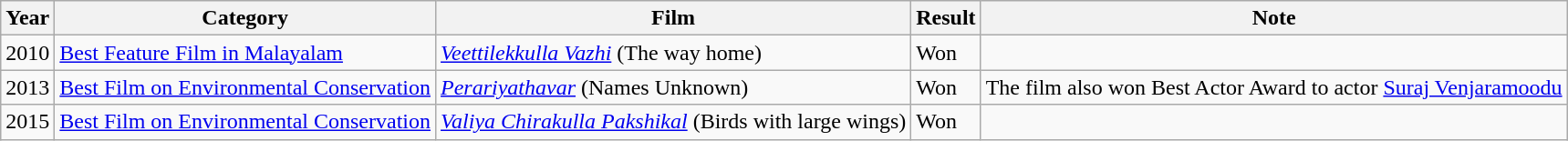<table class="wikitable">
<tr>
<th>Year</th>
<th>Category</th>
<th>Film</th>
<th>Result</th>
<th>Note</th>
</tr>
<tr>
<td>2010</td>
<td><a href='#'>Best Feature Film in Malayalam</a></td>
<td><em><a href='#'>Veettilekkulla Vazhi</a></em> (The way home)</td>
<td>Won</td>
<td></td>
</tr>
<tr>
<td>2013</td>
<td><a href='#'>Best Film on Environmental Conservation</a></td>
<td><em><a href='#'>Perariyathavar</a></em> (Names Unknown)</td>
<td>Won</td>
<td>The film also won Best Actor Award to actor <a href='#'>Suraj Venjaramoodu</a></td>
</tr>
<tr>
<td>2015</td>
<td><a href='#'>Best Film on Environmental Conservation</a></td>
<td><em><a href='#'>Valiya Chirakulla Pakshikal</a></em> (Birds with large wings)</td>
<td>Won</td>
<td></td>
</tr>
</table>
